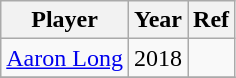<table class="wikitable">
<tr>
<th>Player</th>
<th>Year</th>
<th>Ref</th>
</tr>
<tr>
<td> <a href='#'>Aaron Long</a></td>
<td>2018</td>
<td></td>
</tr>
<tr>
</tr>
</table>
